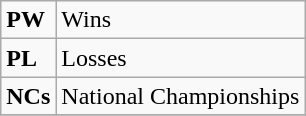<table class="wikitable">
<tr>
<td><strong>PW</strong></td>
<td>Wins</td>
</tr>
<tr>
<td><strong>PL</strong></td>
<td>Losses</td>
</tr>
<tr>
<td><strong>NCs</strong></td>
<td>National Championships</td>
</tr>
<tr>
</tr>
</table>
